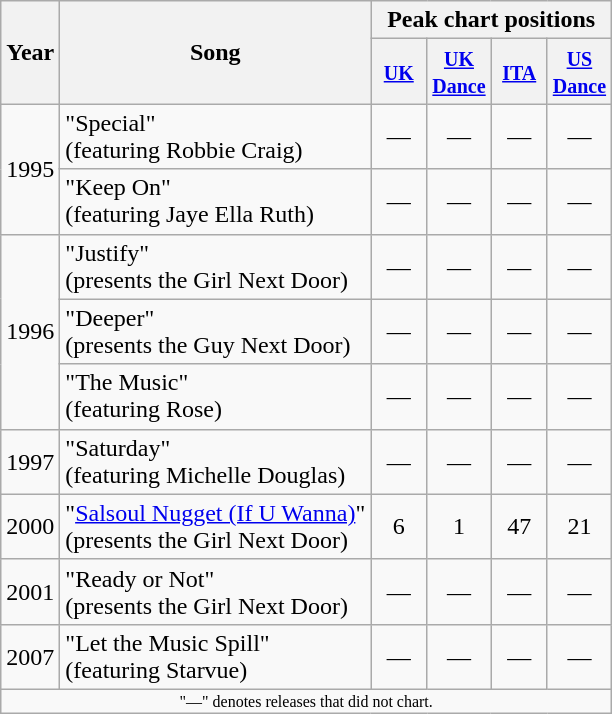<table class="wikitable">
<tr>
<th rowspan="2">Year</th>
<th rowspan="2">Song</th>
<th colspan="4">Peak chart positions</th>
</tr>
<tr>
<th width="30"><small><a href='#'>UK</a><br></small></th>
<th width="30"><small><a href='#'>UK Dance</a><br></small></th>
<th width="30"><small><a href='#'>ITA</a><br></small></th>
<th width="30"><small><a href='#'>US Dance</a><br></small></th>
</tr>
<tr>
<td rowspan="2">1995</td>
<td>"Special"<br><span>(featuring Robbie Craig)</span></td>
<td align="center">—</td>
<td align="center">—</td>
<td align="center">—</td>
<td align="center">—</td>
</tr>
<tr>
<td>"Keep On"<br><span>(featuring Jaye Ella Ruth)</span></td>
<td align="center">—</td>
<td align="center">—</td>
<td align="center">—</td>
<td align="center">—</td>
</tr>
<tr>
<td rowspan="3">1996</td>
<td>"Justify"<br><span>(presents the Girl Next Door)</span></td>
<td align="center">—</td>
<td align="center">—</td>
<td align="center">—</td>
<td align="center">—</td>
</tr>
<tr>
<td>"Deeper"<br><span>(presents the Guy Next Door)</span></td>
<td align="center">—</td>
<td align="center">—</td>
<td align="center">—</td>
<td align="center">—</td>
</tr>
<tr>
<td>"The Music"<br><span>(featuring Rose)</span></td>
<td align="center">—</td>
<td align="center">—</td>
<td align="center">—</td>
<td align="center">—</td>
</tr>
<tr>
<td rowspan="1">1997</td>
<td>"Saturday"<br><span>(featuring Michelle Douglas)</span></td>
<td align="center">—</td>
<td align="center">—</td>
<td align="center">—</td>
<td align="center">—</td>
</tr>
<tr>
<td rowspan="1">2000</td>
<td>"<a href='#'>Salsoul Nugget (If U Wanna)</a>"<br><span>(presents the Girl Next Door)</span></td>
<td align="center">6</td>
<td align="center">1</td>
<td align="center">47</td>
<td align="center">21</td>
</tr>
<tr>
<td rowspan="1">2001</td>
<td>"Ready or Not"<br><span>(presents the Girl Next Door)</span></td>
<td align="center">—</td>
<td align="center">—</td>
<td align="center">—</td>
<td align="center">—</td>
</tr>
<tr>
<td rowspan="1">2007</td>
<td>"Let the Music Spill"<br><span>(featuring Starvue)</span></td>
<td align="center">—</td>
<td align="center">—</td>
<td align="center">—</td>
<td align="center">—</td>
</tr>
<tr>
<td align="center" colspan="21" style="font-size: 8pt">"—" denotes releases that did not chart.</td>
</tr>
</table>
